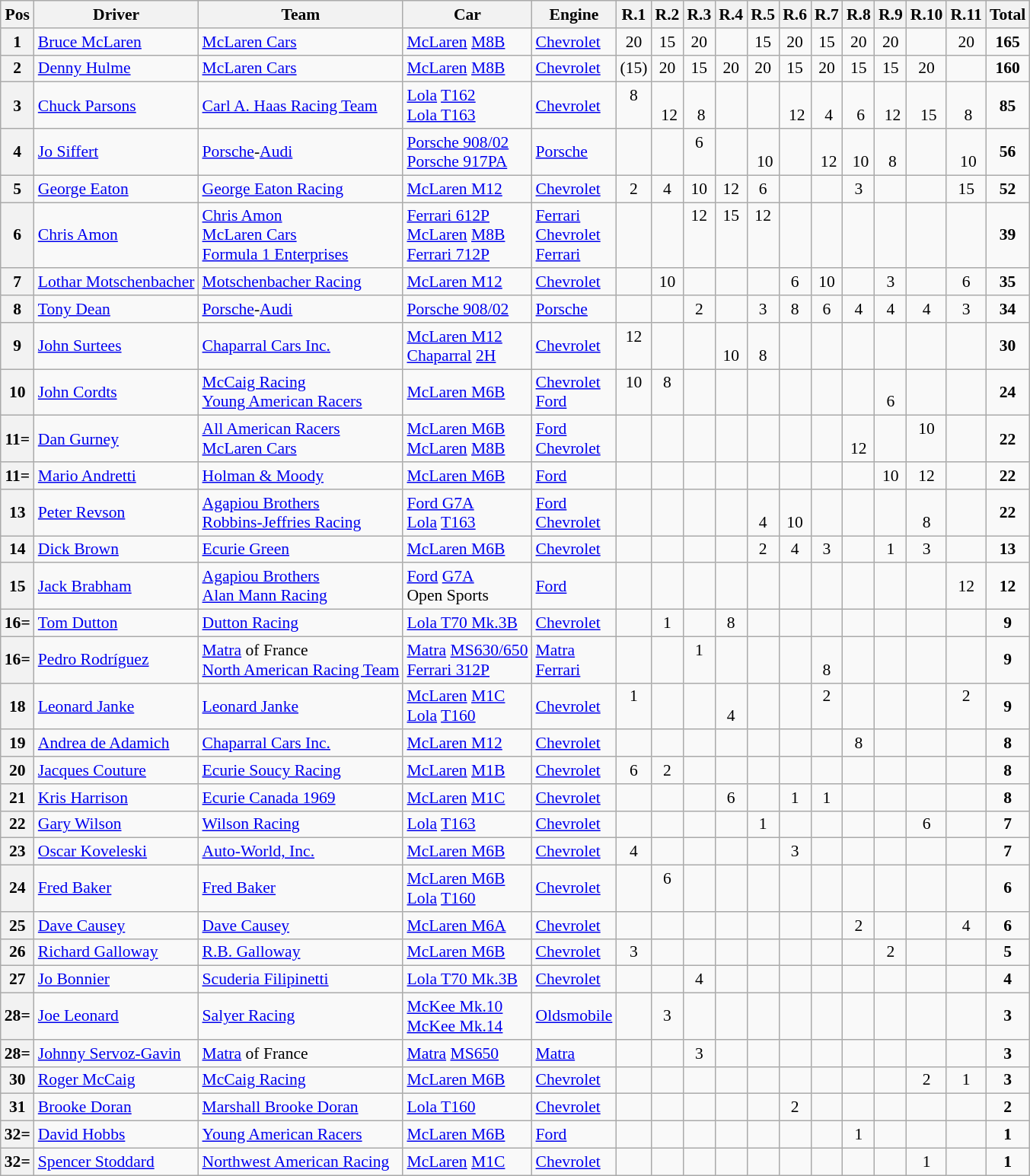<table class="wikitable" style="font-size: 90%;">
<tr>
<th>Pos</th>
<th>Driver</th>
<th>Team</th>
<th>Car</th>
<th>Engine</th>
<th>R.1</th>
<th>R.2</th>
<th>R.3</th>
<th>R.4</th>
<th>R.5</th>
<th>R.6</th>
<th>R.7</th>
<th>R.8</th>
<th>R.9</th>
<th>R.10</th>
<th>R.11</th>
<th>Total</th>
</tr>
<tr>
<th>1</th>
<td> <a href='#'>Bruce McLaren</a></td>
<td> <a href='#'>McLaren Cars</a></td>
<td><a href='#'>McLaren</a> <a href='#'>M8B</a></td>
<td><a href='#'>Chevrolet</a></td>
<td align="center">20</td>
<td align="center">15</td>
<td align="center">20</td>
<td></td>
<td align="center">15</td>
<td align="center">20</td>
<td align="center">15</td>
<td align="center">20</td>
<td align="center">20</td>
<td></td>
<td align="center">20</td>
<td align="center"><strong>165</strong></td>
</tr>
<tr>
<th>2</th>
<td> <a href='#'>Denny Hulme</a></td>
<td> <a href='#'>McLaren Cars</a></td>
<td><a href='#'>McLaren</a> <a href='#'>M8B</a></td>
<td><a href='#'>Chevrolet</a></td>
<td align="center">(15)</td>
<td align="center">20</td>
<td align="center">15</td>
<td align="center">20</td>
<td align="center">20</td>
<td align="center">15</td>
<td align="center">20</td>
<td align="center">15</td>
<td align="center">15</td>
<td align="center">20</td>
<td></td>
<td align="center"><strong>160</strong></td>
</tr>
<tr>
<th>3</th>
<td> <a href='#'>Chuck Parsons</a></td>
<td> <a href='#'>Carl A. Haas Racing Team</a></td>
<td><a href='#'>Lola</a> <a href='#'>T162</a><br><a href='#'>Lola T163</a></td>
<td><a href='#'>Chevrolet</a></td>
<td align="center">8<br> </td>
<td align="center"><br> 12</td>
<td align="center"><br> 8</td>
<td></td>
<td></td>
<td align="center"><br> 12</td>
<td align="center"><br> 4</td>
<td align="center"><br> 6</td>
<td align="center"><br> 12</td>
<td align="center"><br> 15</td>
<td align="center"><br> 8</td>
<td align="center"><strong>85</strong></td>
</tr>
<tr>
<th>4</th>
<td> <a href='#'>Jo Siffert</a></td>
<td> <a href='#'>Porsche</a>-<a href='#'>Audi</a></td>
<td><a href='#'>Porsche 908/02</a><br><a href='#'>Porsche 917PA</a></td>
<td><a href='#'>Porsche</a></td>
<td></td>
<td></td>
<td align="center">6<br> </td>
<td></td>
<td align="center"><br> 10</td>
<td></td>
<td align="center"><br> 12</td>
<td align="center"><br> 10</td>
<td align="center"><br> 8</td>
<td></td>
<td align="center"><br> 10</td>
<td align="center"><strong>56</strong></td>
</tr>
<tr>
<th>5</th>
<td> <a href='#'>George Eaton</a></td>
<td> <a href='#'>George Eaton Racing</a></td>
<td><a href='#'>McLaren M12</a></td>
<td><a href='#'>Chevrolet</a></td>
<td align="center">2</td>
<td align="center">4</td>
<td align="center">10</td>
<td align="center">12</td>
<td align="center">6</td>
<td></td>
<td></td>
<td align="center">3</td>
<td></td>
<td></td>
<td align="center">15</td>
<td align="center"><strong>52</strong></td>
</tr>
<tr>
<th>6</th>
<td> <a href='#'>Chris Amon</a></td>
<td> <a href='#'>Chris Amon</a><br> <a href='#'>McLaren Cars</a><br> <a href='#'>Formula 1 Enterprises</a></td>
<td><a href='#'>Ferrari 612P</a><br><a href='#'>McLaren</a> <a href='#'>M8B</a><br><a href='#'>Ferrari 712P</a></td>
<td><a href='#'>Ferrari</a><br><a href='#'>Chevrolet</a><br><a href='#'>Ferrari</a></td>
<td></td>
<td></td>
<td align="center">12<br> <br> </td>
<td align="center">15<br> <br> </td>
<td align="center">12<br> <br> </td>
<td></td>
<td></td>
<td></td>
<td></td>
<td></td>
<td></td>
<td align="center"><strong>39</strong></td>
</tr>
<tr>
<th>7</th>
<td> <a href='#'>Lothar Motschenbacher</a></td>
<td> <a href='#'>Motschenbacher Racing</a></td>
<td><a href='#'>McLaren M12</a></td>
<td><a href='#'>Chevrolet</a></td>
<td></td>
<td align="center">10</td>
<td></td>
<td></td>
<td></td>
<td align="center">6</td>
<td align="center">10</td>
<td></td>
<td align="center">3</td>
<td></td>
<td align="center">6</td>
<td align="center"><strong>35</strong></td>
</tr>
<tr>
<th>8</th>
<td> <a href='#'>Tony Dean</a></td>
<td> <a href='#'>Porsche</a>-<a href='#'>Audi</a></td>
<td><a href='#'>Porsche 908/02</a></td>
<td><a href='#'>Porsche</a></td>
<td></td>
<td></td>
<td align="center">2</td>
<td></td>
<td align="center">3</td>
<td align="center">8</td>
<td align="center">6</td>
<td align="center">4</td>
<td align="center">4</td>
<td align="center">4</td>
<td align="center">3</td>
<td align="center"><strong>34</strong></td>
</tr>
<tr>
<th>9</th>
<td> <a href='#'>John Surtees</a></td>
<td> <a href='#'>Chaparral Cars Inc.</a></td>
<td><a href='#'>McLaren M12</a><br><a href='#'>Chaparral</a> <a href='#'>2H</a></td>
<td><a href='#'>Chevrolet</a></td>
<td align="center">12<br> </td>
<td></td>
<td></td>
<td align="center"> <br>10</td>
<td align="center"> <br>8</td>
<td></td>
<td></td>
<td></td>
<td></td>
<td></td>
<td></td>
<td align="center"><strong>30</strong></td>
</tr>
<tr>
<th>10</th>
<td> <a href='#'>John Cordts</a></td>
<td> <a href='#'>McCaig Racing</a><br> <a href='#'>Young American Racers</a></td>
<td><a href='#'>McLaren M6B</a></td>
<td><a href='#'>Chevrolet</a><br><a href='#'>Ford</a></td>
<td align="center">10<br> </td>
<td align="center">8<br> </td>
<td></td>
<td></td>
<td></td>
<td></td>
<td></td>
<td></td>
<td align="center"> <br>6</td>
<td></td>
<td></td>
<td align="center"><strong>24</strong></td>
</tr>
<tr>
<th>11=</th>
<td> <a href='#'>Dan Gurney</a></td>
<td> <a href='#'>All American Racers</a><br> <a href='#'>McLaren Cars</a></td>
<td><a href='#'>McLaren M6B</a><br><a href='#'>McLaren</a> <a href='#'>M8B</a></td>
<td><a href='#'>Ford</a><br><a href='#'>Chevrolet</a></td>
<td></td>
<td></td>
<td></td>
<td></td>
<td></td>
<td></td>
<td></td>
<td align="center"> <br>12</td>
<td></td>
<td align="center">10<br> </td>
<td></td>
<td align="center"><strong>22</strong></td>
</tr>
<tr>
<th>11=</th>
<td> <a href='#'>Mario Andretti</a></td>
<td> <a href='#'>Holman & Moody</a></td>
<td><a href='#'>McLaren M6B</a></td>
<td><a href='#'>Ford</a></td>
<td></td>
<td></td>
<td></td>
<td></td>
<td></td>
<td></td>
<td></td>
<td></td>
<td align="center">10</td>
<td align="center">12</td>
<td></td>
<td align="center"><strong>22</strong></td>
</tr>
<tr>
<th>13</th>
<td> <a href='#'>Peter Revson</a></td>
<td> <a href='#'>Agapiou Brothers</a><br> <a href='#'>Robbins-Jeffries Racing</a></td>
<td><a href='#'>Ford G7A</a><br><a href='#'>Lola</a> <a href='#'>T163</a></td>
<td><a href='#'>Ford</a><br><a href='#'>Chevrolet</a></td>
<td></td>
<td></td>
<td></td>
<td></td>
<td align="center"> <br>4</td>
<td align="center"> <br>10</td>
<td></td>
<td></td>
<td></td>
<td align="center"> <br>8</td>
<td></td>
<td align="center"><strong>22</strong></td>
</tr>
<tr>
<th>14</th>
<td> <a href='#'>Dick Brown</a></td>
<td> <a href='#'>Ecurie Green</a></td>
<td><a href='#'>McLaren M6B</a></td>
<td><a href='#'>Chevrolet</a></td>
<td></td>
<td></td>
<td></td>
<td></td>
<td align="center">2</td>
<td align="center">4</td>
<td align="center">3</td>
<td></td>
<td align="center">1</td>
<td align="center">3</td>
<td></td>
<td align="center"><strong>13</strong></td>
</tr>
<tr>
<th>15</th>
<td> <a href='#'>Jack Brabham</a></td>
<td> <a href='#'>Agapiou Brothers</a><br> <a href='#'>Alan Mann Racing</a></td>
<td><a href='#'>Ford</a> <a href='#'>G7A</a><br>Open Sports</td>
<td><a href='#'>Ford</a></td>
<td></td>
<td></td>
<td></td>
<td></td>
<td></td>
<td></td>
<td></td>
<td></td>
<td></td>
<td></td>
<td align="center">12</td>
<td align="center"><strong>12</strong></td>
</tr>
<tr>
<th>16=</th>
<td> <a href='#'>Tom Dutton</a></td>
<td> <a href='#'>Dutton Racing</a></td>
<td><a href='#'>Lola T70 Mk.3B</a></td>
<td><a href='#'>Chevrolet</a></td>
<td></td>
<td align="center">1</td>
<td></td>
<td align="center">8</td>
<td></td>
<td></td>
<td></td>
<td></td>
<td></td>
<td></td>
<td></td>
<td align="center"><strong>9</strong></td>
</tr>
<tr>
<th>16=</th>
<td> <a href='#'>Pedro Rodríguez</a></td>
<td> <a href='#'>Matra</a> of France<br> <a href='#'>North American Racing Team</a></td>
<td><a href='#'>Matra</a> <a href='#'>MS630/650</a><br><a href='#'>Ferrari 312P</a></td>
<td><a href='#'>Matra</a><br><a href='#'>Ferrari</a></td>
<td></td>
<td></td>
<td align="center">1<br> </td>
<td></td>
<td></td>
<td></td>
<td align="center"> <br>8</td>
<td></td>
<td></td>
<td></td>
<td></td>
<td align="center"><strong>9</strong></td>
</tr>
<tr>
<th>18</th>
<td> <a href='#'>Leonard Janke</a></td>
<td> <a href='#'>Leonard Janke</a></td>
<td><a href='#'>McLaren</a> <a href='#'>M1C</a><br><a href='#'>Lola</a> <a href='#'>T160</a></td>
<td><a href='#'>Chevrolet</a></td>
<td align="center">1<br> </td>
<td></td>
<td></td>
<td align="center"> <br>4</td>
<td></td>
<td></td>
<td align="center">2<br> </td>
<td></td>
<td></td>
<td></td>
<td align="center">2<br> </td>
<td align="center"><strong>9</strong></td>
</tr>
<tr>
<th>19</th>
<td> <a href='#'>Andrea de Adamich</a></td>
<td> <a href='#'>Chaparral Cars Inc.</a></td>
<td><a href='#'>McLaren M12</a></td>
<td><a href='#'>Chevrolet</a></td>
<td></td>
<td></td>
<td></td>
<td></td>
<td></td>
<td></td>
<td></td>
<td align="center">8</td>
<td></td>
<td></td>
<td></td>
<td align="center"><strong>8</strong></td>
</tr>
<tr>
<th>20</th>
<td> <a href='#'>Jacques Couture</a></td>
<td> <a href='#'>Ecurie Soucy Racing</a></td>
<td><a href='#'>McLaren</a> <a href='#'>M1B</a></td>
<td><a href='#'>Chevrolet</a></td>
<td align="center">6</td>
<td align="center">2</td>
<td></td>
<td></td>
<td></td>
<td></td>
<td></td>
<td></td>
<td></td>
<td></td>
<td></td>
<td align="center"><strong>8</strong></td>
</tr>
<tr>
<th>21</th>
<td> <a href='#'>Kris Harrison</a></td>
<td> <a href='#'>Ecurie Canada 1969</a></td>
<td><a href='#'>McLaren</a> <a href='#'>M1C</a></td>
<td><a href='#'>Chevrolet</a></td>
<td></td>
<td></td>
<td></td>
<td align="center">6</td>
<td></td>
<td align="center">1</td>
<td align="center">1</td>
<td></td>
<td></td>
<td></td>
<td></td>
<td align="center"><strong>8</strong></td>
</tr>
<tr>
<th>22</th>
<td> <a href='#'>Gary Wilson</a></td>
<td> <a href='#'>Wilson Racing</a></td>
<td><a href='#'>Lola</a> <a href='#'>T163</a></td>
<td><a href='#'>Chevrolet</a></td>
<td></td>
<td></td>
<td></td>
<td></td>
<td align="center">1</td>
<td></td>
<td></td>
<td></td>
<td></td>
<td align="center">6</td>
<td></td>
<td align="center"><strong>7</strong></td>
</tr>
<tr>
<th>23</th>
<td> <a href='#'>Oscar Koveleski</a></td>
<td> <a href='#'>Auto-World, Inc.</a></td>
<td><a href='#'>McLaren M6B</a></td>
<td><a href='#'>Chevrolet</a></td>
<td align="center">4</td>
<td></td>
<td></td>
<td></td>
<td></td>
<td align="center">3</td>
<td></td>
<td></td>
<td></td>
<td></td>
<td></td>
<td align="center"><strong>7</strong></td>
</tr>
<tr>
<th>24</th>
<td> <a href='#'>Fred Baker</a></td>
<td> <a href='#'>Fred Baker</a></td>
<td><a href='#'>McLaren M6B</a><br><a href='#'>Lola</a> <a href='#'>T160</a></td>
<td><a href='#'>Chevrolet</a></td>
<td></td>
<td align="center">6<br> </td>
<td></td>
<td></td>
<td></td>
<td></td>
<td></td>
<td></td>
<td></td>
<td></td>
<td></td>
<td align="center"><strong>6</strong></td>
</tr>
<tr>
<th>25</th>
<td> <a href='#'>Dave Causey</a></td>
<td> <a href='#'>Dave Causey</a></td>
<td><a href='#'>McLaren M6A</a></td>
<td><a href='#'>Chevrolet</a></td>
<td></td>
<td></td>
<td></td>
<td></td>
<td></td>
<td></td>
<td></td>
<td align="center">2</td>
<td></td>
<td></td>
<td align="center">4</td>
<td align="center"><strong>6</strong></td>
</tr>
<tr>
<th>26</th>
<td> <a href='#'>Richard Galloway</a></td>
<td> <a href='#'>R.B. Galloway</a></td>
<td><a href='#'>McLaren M6B</a></td>
<td><a href='#'>Chevrolet</a></td>
<td align="center">3</td>
<td></td>
<td></td>
<td></td>
<td></td>
<td></td>
<td></td>
<td></td>
<td align="center">2</td>
<td></td>
<td></td>
<td align="center"><strong>5</strong></td>
</tr>
<tr>
<th>27</th>
<td> <a href='#'>Jo Bonnier</a></td>
<td> <a href='#'>Scuderia Filipinetti</a></td>
<td><a href='#'>Lola T70 Mk.3B</a></td>
<td><a href='#'>Chevrolet</a></td>
<td></td>
<td></td>
<td align="center">4</td>
<td></td>
<td></td>
<td></td>
<td></td>
<td></td>
<td></td>
<td></td>
<td></td>
<td align="center"><strong>4</strong></td>
</tr>
<tr>
<th>28=</th>
<td> <a href='#'>Joe Leonard</a></td>
<td> <a href='#'>Salyer Racing</a></td>
<td><a href='#'>McKee Mk.10</a><br><a href='#'>McKee Mk.14</a></td>
<td><a href='#'>Oldsmobile</a></td>
<td></td>
<td align="center">3</td>
<td></td>
<td></td>
<td></td>
<td></td>
<td></td>
<td></td>
<td></td>
<td></td>
<td></td>
<td align="center"><strong>3</strong></td>
</tr>
<tr>
<th>28=</th>
<td> <a href='#'>Johnny Servoz-Gavin</a></td>
<td> <a href='#'>Matra</a> of France</td>
<td><a href='#'>Matra</a> <a href='#'>MS650</a></td>
<td><a href='#'>Matra</a></td>
<td></td>
<td></td>
<td align="center">3</td>
<td></td>
<td></td>
<td></td>
<td></td>
<td></td>
<td></td>
<td></td>
<td></td>
<td align="center"><strong>3</strong></td>
</tr>
<tr>
<th>30</th>
<td> <a href='#'>Roger McCaig</a></td>
<td> <a href='#'>McCaig Racing</a></td>
<td><a href='#'>McLaren M6B</a></td>
<td><a href='#'>Chevrolet</a></td>
<td></td>
<td></td>
<td></td>
<td></td>
<td></td>
<td></td>
<td></td>
<td></td>
<td></td>
<td align="center">2</td>
<td align="center">1</td>
<td align="center"><strong>3</strong></td>
</tr>
<tr>
<th>31</th>
<td> <a href='#'>Brooke Doran</a></td>
<td> <a href='#'>Marshall Brooke Doran</a></td>
<td><a href='#'>Lola T160</a></td>
<td><a href='#'>Chevrolet</a></td>
<td></td>
<td></td>
<td></td>
<td></td>
<td></td>
<td align="center">2</td>
<td></td>
<td></td>
<td></td>
<td></td>
<td></td>
<td align="center"><strong>2</strong></td>
</tr>
<tr>
<th>32=</th>
<td> <a href='#'>David Hobbs</a></td>
<td> <a href='#'>Young American Racers</a></td>
<td><a href='#'>McLaren M6B</a></td>
<td><a href='#'>Ford</a></td>
<td></td>
<td></td>
<td></td>
<td></td>
<td></td>
<td></td>
<td></td>
<td align="center">1</td>
<td></td>
<td></td>
<td></td>
<td align="center"><strong>1</strong></td>
</tr>
<tr>
<th>32=</th>
<td> <a href='#'>Spencer Stoddard</a></td>
<td> <a href='#'>Northwest American Racing</a></td>
<td><a href='#'>McLaren</a> <a href='#'>M1C</a></td>
<td><a href='#'>Chevrolet</a></td>
<td></td>
<td></td>
<td></td>
<td></td>
<td></td>
<td></td>
<td></td>
<td></td>
<td></td>
<td align="center">1</td>
<td></td>
<td align="center"><strong>1</strong></td>
</tr>
</table>
